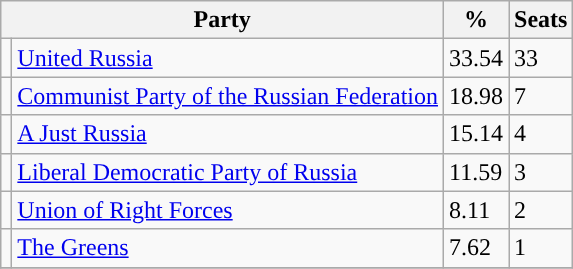<table class="wikitable">
<tr>
<th colspan=2>Party</th>
<th>%</th>
<th>Seats</th>
</tr>
<tr>
<td style="background:"></td>
<td><a href='#'>United Russia</a></td>
<td>33.54</td>
<td>33</td>
</tr>
<tr>
<td style="background:"></td>
<td><a href='#'>Communist Party of the Russian Federation</a></td>
<td>18.98</td>
<td>7</td>
</tr>
<tr>
<td style="background:"></td>
<td><a href='#'>A Just Russia</a></td>
<td>15.14</td>
<td>4</td>
</tr>
<tr>
<td style="background:"></td>
<td><a href='#'>Liberal Democratic Party of Russia</a></td>
<td>11.59</td>
<td>3</td>
</tr>
<tr>
<td style="background:"></td>
<td><a href='#'>Union of Right Forces</a></td>
<td>8.11</td>
<td>2</td>
</tr>
<tr>
<td style="background:"></td>
<td><a href='#'>The Greens</a></td>
<td>7.62</td>
<td>1</td>
</tr>
<tr>
</tr>
</table>
